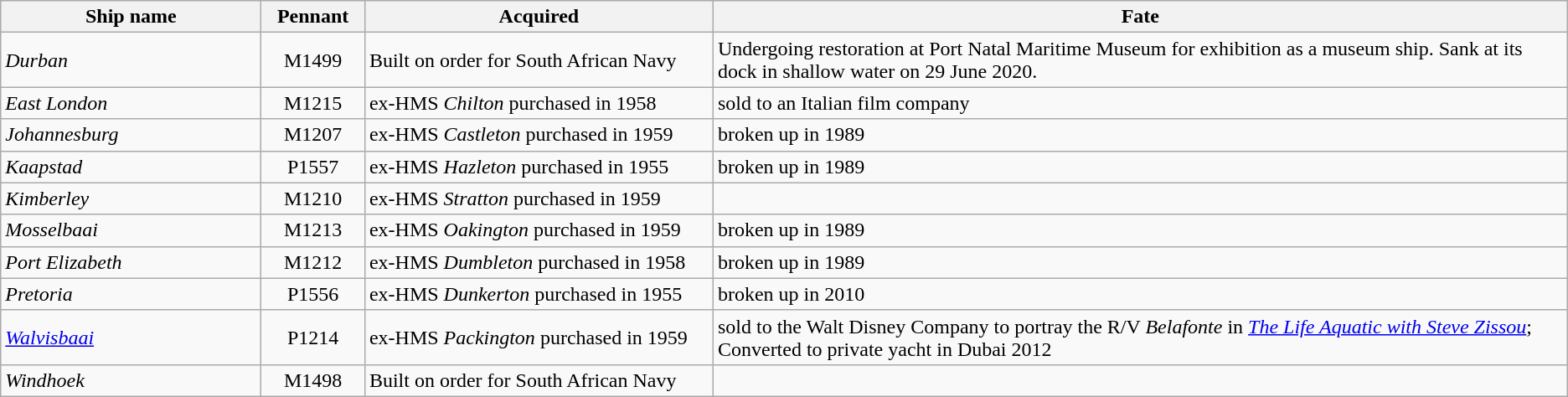<table class="wikitable sortable">
<tr>
<th width=200px>Ship name</th>
<th width=75px>Pennant</th>
<th width=270px>Acquired</th>
<th>Fate</th>
</tr>
<tr>
<td><em>Durban</em></td>
<td align=center>M1499</td>
<td>Built on order for South African Navy</td>
<td>Undergoing restoration at Port Natal Maritime Museum for exhibition as a museum ship.  Sank at its dock in shallow water on 29 June 2020.</td>
</tr>
<tr>
<td><em>East London</em></td>
<td align=center>M1215</td>
<td>ex-HMS <em>Chilton</em> purchased in 1958</td>
<td>sold to an Italian film company</td>
</tr>
<tr>
<td><em>Johannesburg</em></td>
<td align=center>M1207</td>
<td>ex-HMS <em>Castleton</em> purchased in 1959</td>
<td>broken up in 1989</td>
</tr>
<tr>
<td><em>Kaapstad</em></td>
<td align=center>P1557</td>
<td>ex-HMS <em>Hazleton</em> purchased in 1955</td>
<td>broken up in 1989</td>
</tr>
<tr>
<td><em>Kimberley</em></td>
<td align=center>M1210</td>
<td>ex-HMS <em>Stratton</em> purchased in 1959</td>
<td></td>
</tr>
<tr>
<td><em>Mosselbaai</em></td>
<td align=center>M1213</td>
<td>ex-HMS <em>Oakington</em> purchased in 1959</td>
<td>broken up in 1989</td>
</tr>
<tr>
<td><em>Port Elizabeth</em></td>
<td align=center>M1212</td>
<td>ex-HMS <em>Dumbleton</em> purchased in 1958</td>
<td>broken up in 1989</td>
</tr>
<tr>
<td><em>Pretoria</em></td>
<td align=center>P1556</td>
<td>ex-HMS <em>Dunkerton</em> purchased in 1955</td>
<td>broken up in 2010</td>
</tr>
<tr>
<td><a href='#'><em>Walvisbaai</em></a></td>
<td align=center>P1214</td>
<td>ex-HMS <em>Packington</em> purchased in 1959</td>
<td>sold to the Walt Disney Company to portray the R/V <em>Belafonte</em> in <em><a href='#'>The Life Aquatic with Steve Zissou</a></em>; Converted to private yacht in Dubai 2012</td>
</tr>
<tr>
<td><em>Windhoek</em></td>
<td align=center>M1498</td>
<td>Built on order for South African Navy</td>
<td></td>
</tr>
</table>
